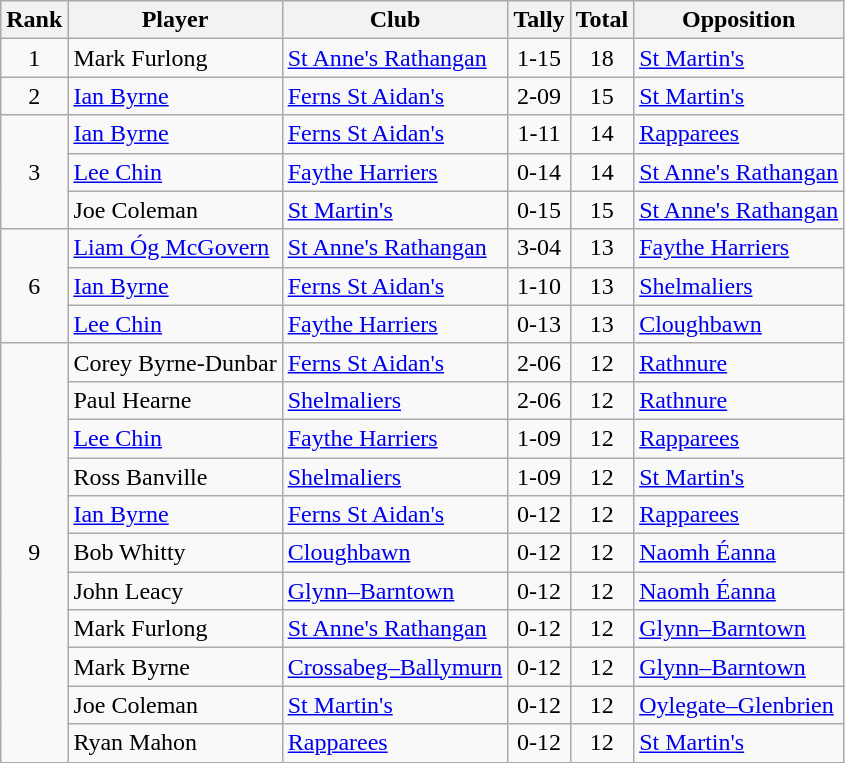<table class="wikitable">
<tr>
<th>Rank</th>
<th>Player</th>
<th>Club</th>
<th>Tally</th>
<th>Total</th>
<th>Opposition</th>
</tr>
<tr>
<td rowspan="1" style="text-align:center;">1</td>
<td>Mark Furlong</td>
<td><a href='#'>St Anne's Rathangan</a></td>
<td align=center>1-15</td>
<td align=center>18</td>
<td><a href='#'>St Martin's</a></td>
</tr>
<tr>
<td rowspan="1" style="text-align:center;">2</td>
<td><a href='#'>Ian Byrne</a></td>
<td><a href='#'>Ferns St Aidan's</a></td>
<td align=center>2-09</td>
<td align=center>15</td>
<td><a href='#'>St Martin's</a></td>
</tr>
<tr>
<td rowspan="3" style="text-align:center;">3</td>
<td><a href='#'>Ian Byrne</a></td>
<td><a href='#'>Ferns St Aidan's</a></td>
<td align=center>1-11</td>
<td align=center>14</td>
<td><a href='#'>Rapparees</a></td>
</tr>
<tr>
<td><a href='#'>Lee Chin</a></td>
<td><a href='#'>Faythe Harriers</a></td>
<td align=center>0-14</td>
<td align=center>14</td>
<td><a href='#'>St Anne's Rathangan</a></td>
</tr>
<tr>
<td>Joe Coleman</td>
<td><a href='#'>St Martin's</a></td>
<td align=center>0-15</td>
<td align=center>15</td>
<td><a href='#'>St Anne's Rathangan</a></td>
</tr>
<tr>
<td rowspan="3" style="text-align:center;">6</td>
<td><a href='#'>Liam Óg McGovern</a></td>
<td><a href='#'>St Anne's Rathangan</a></td>
<td align=center>3-04</td>
<td align=center>13</td>
<td><a href='#'>Faythe Harriers</a></td>
</tr>
<tr>
<td><a href='#'>Ian Byrne</a></td>
<td><a href='#'>Ferns St Aidan's</a></td>
<td align=center>1-10</td>
<td align=center>13</td>
<td><a href='#'>Shelmaliers</a></td>
</tr>
<tr>
<td><a href='#'>Lee Chin</a></td>
<td><a href='#'>Faythe Harriers</a></td>
<td align=center>0-13</td>
<td align=center>13</td>
<td><a href='#'>Cloughbawn</a></td>
</tr>
<tr>
<td rowspan="11" style="text-align:center;">9</td>
<td>Corey Byrne-Dunbar</td>
<td><a href='#'>Ferns St Aidan's</a></td>
<td align=center>2-06</td>
<td align=center>12</td>
<td><a href='#'>Rathnure</a></td>
</tr>
<tr>
<td>Paul Hearne</td>
<td><a href='#'>Shelmaliers</a></td>
<td align=center>2-06</td>
<td align=center>12</td>
<td><a href='#'>Rathnure</a></td>
</tr>
<tr>
<td><a href='#'>Lee Chin</a></td>
<td><a href='#'>Faythe Harriers</a></td>
<td align=center>1-09</td>
<td align=center>12</td>
<td><a href='#'>Rapparees</a></td>
</tr>
<tr>
<td>Ross Banville</td>
<td><a href='#'>Shelmaliers</a></td>
<td align=center>1-09</td>
<td align=center>12</td>
<td><a href='#'>St Martin's</a></td>
</tr>
<tr>
<td><a href='#'>Ian Byrne</a></td>
<td><a href='#'>Ferns St Aidan's</a></td>
<td align=center>0-12</td>
<td align=center>12</td>
<td><a href='#'>Rapparees</a></td>
</tr>
<tr>
<td>Bob Whitty</td>
<td><a href='#'>Cloughbawn</a></td>
<td align=center>0-12</td>
<td align=center>12</td>
<td><a href='#'>Naomh Éanna</a></td>
</tr>
<tr>
<td>John Leacy</td>
<td><a href='#'>Glynn–Barntown</a></td>
<td align=center>0-12</td>
<td align=center>12</td>
<td><a href='#'>Naomh Éanna</a></td>
</tr>
<tr>
<td>Mark Furlong</td>
<td><a href='#'>St Anne's Rathangan</a></td>
<td align=center>0-12</td>
<td align=center>12</td>
<td><a href='#'>Glynn–Barntown</a></td>
</tr>
<tr>
<td>Mark Byrne</td>
<td><a href='#'>Crossabeg–Ballymurn</a></td>
<td align=center>0-12</td>
<td align=center>12</td>
<td><a href='#'>Glynn–Barntown</a></td>
</tr>
<tr>
<td>Joe Coleman</td>
<td><a href='#'>St Martin's</a></td>
<td align=center>0-12</td>
<td align=center>12</td>
<td><a href='#'>Oylegate–Glenbrien</a></td>
</tr>
<tr>
<td>Ryan Mahon</td>
<td><a href='#'>Rapparees</a></td>
<td align=center>0-12</td>
<td align=center>12</td>
<td><a href='#'>St Martin's</a></td>
</tr>
</table>
